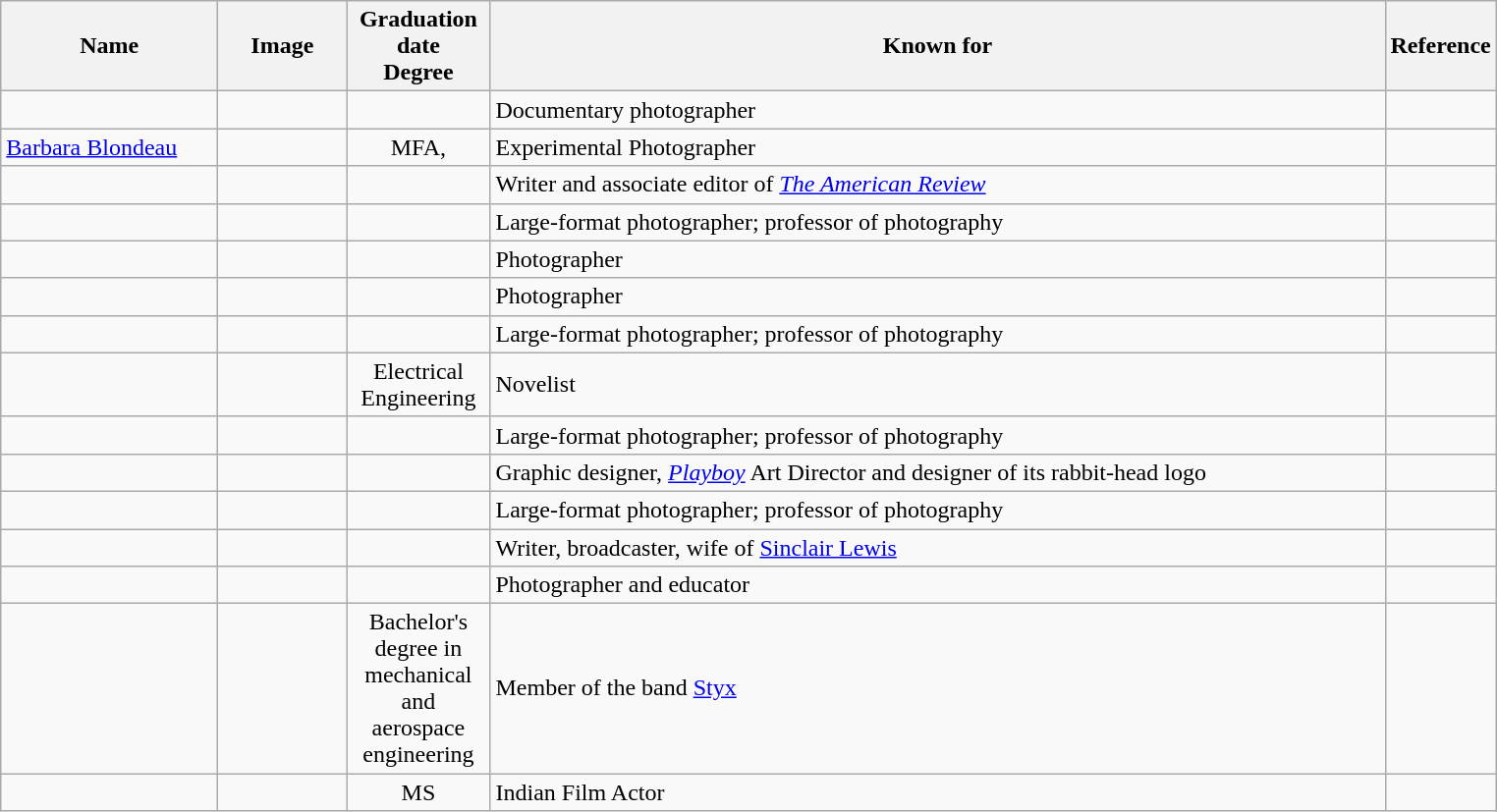<table class="wikitable sortable">
<tr>
<th scope="col" width="140">Name</th>
<th scope="col" width="80" class="unsortable">Image</th>
<th scope="col" width="90">Graduation date<br>Degree</th>
<th scope="col" width="600" class="unsortable">Known for</th>
<th scope="col" width="30" class="unsortable">Reference</th>
</tr>
<tr>
<td></td>
<td></td>
<td align="center"></td>
<td>Documentary photographer</td>
<td align="center"></td>
</tr>
<tr>
<td><a href='#'>Barbara Blondeau</a></td>
<td></td>
<td align="center">MFA, </td>
<td>Experimental Photographer</td>
<td></td>
</tr>
<tr>
<td></td>
<td></td>
<td align="center"></td>
<td>Writer and associate editor of <em><a href='#'>The American Review</a></em></td>
<td align="center"></td>
</tr>
<tr>
<td></td>
<td></td>
<td align="center"></td>
<td>Large-format photographer; professor of photography</td>
</tr>
<tr>
<td></td>
<td></td>
<td align="center"></td>
<td>Photographer</td>
<td align="center"></td>
</tr>
<tr>
<td></td>
<td></td>
<td align="center"></td>
<td>Photographer</td>
<td align="center"></td>
</tr>
<tr>
<td></td>
<td></td>
<td align="center"></td>
<td>Large-format photographer; professor of photography</td>
</tr>
<tr>
<td></td>
<td></td>
<td align="center">Electrical Engineering</td>
<td>Novelist</td>
<td align="center"></td>
</tr>
<tr>
<td></td>
<td></td>
<td align="center"></td>
<td>Large-format photographer; professor of photography</td>
</tr>
<tr>
<td></td>
<td></td>
<td align="center"></td>
<td>Graphic designer, <em><a href='#'>Playboy</a></em> Art Director and designer of its rabbit-head logo</td>
<td align="center"></td>
</tr>
<tr>
<td></td>
<td></td>
<td align="center"></td>
<td>Large-format photographer; professor of photography</td>
</tr>
<tr>
<td></td>
<td></td>
<td align="center"></td>
<td>Writer, broadcaster, wife of <a href='#'>Sinclair Lewis</a></td>
<td align="center"></td>
</tr>
<tr>
<td></td>
<td></td>
<td align="center"></td>
<td>Photographer and educator</td>
<td align="center"></td>
</tr>
<tr>
<td></td>
<td></td>
<td align="center">Bachelor's degree in mechanical and aerospace engineering</td>
<td>Member of the band <a href='#'>Styx</a></td>
<td align="center"></td>
</tr>
<tr>
<td></td>
<td></td>
<td align="center">MS</td>
<td>Indian Film Actor</td>
<td align="center"></td>
</tr>
</table>
